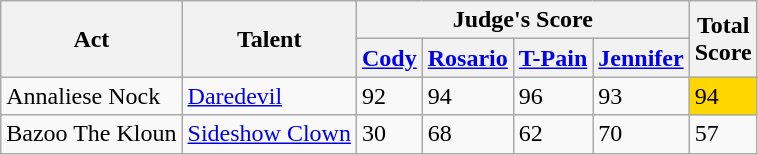<table class="wikitable">
<tr>
<th rowspan="2">Act</th>
<th rowspan="2">Talent</th>
<th colspan="4">Judge's Score</th>
<th rowspan="2">Total<br>Score</th>
</tr>
<tr>
<th><a href='#'>Cody</a></th>
<th><a href='#'>Rosario</a></th>
<th><a href='#'>T-Pain</a></th>
<th><a href='#'>Jennifer</a></th>
</tr>
<tr>
<td>Annaliese Nock</td>
<td><a href='#'>Daredevil</a></td>
<td>92</td>
<td>94</td>
<td>96</td>
<td>93</td>
<td style="background:gold;">94</td>
</tr>
<tr>
<td>Bazoo The Kloun</td>
<td><a href='#'>Sideshow Clown</a></td>
<td>30</td>
<td>68</td>
<td>62</td>
<td>70</td>
<td>57</td>
</tr>
</table>
